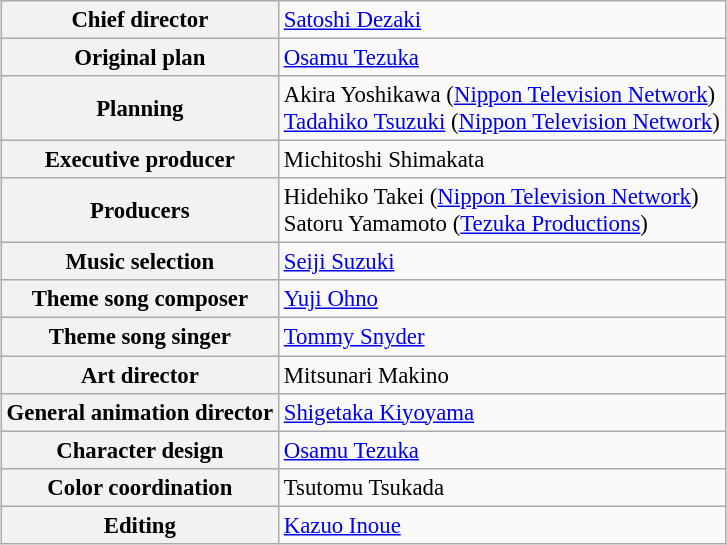<table class="wikitable" style="margin-left: 15px; font-size: 95%;">
<tr>
<th>Chief director</th>
<td><a href='#'>Satoshi Dezaki</a></td>
</tr>
<tr>
<th>Original plan</th>
<td><a href='#'>Osamu Tezuka</a></td>
</tr>
<tr>
<th>Planning</th>
<td>Akira Yoshikawa (<a href='#'>Nippon Television Network</a>)<br><a href='#'>Tadahiko Tsuzuki</a> (<a href='#'>Nippon Television Network</a>)</td>
</tr>
<tr>
<th>Executive producer</th>
<td>Michitoshi Shimakata</td>
</tr>
<tr>
<th>Producers</th>
<td>Hidehiko Takei (<a href='#'>Nippon Television Network</a>)<br>Satoru Yamamoto (<a href='#'>Tezuka Productions</a>)</td>
</tr>
<tr>
<th>Music selection</th>
<td><a href='#'>Seiji Suzuki</a></td>
</tr>
<tr>
<th>Theme song composer</th>
<td><a href='#'>Yuji Ohno</a></td>
</tr>
<tr>
<th>Theme song singer</th>
<td><a href='#'>Tommy Snyder</a></td>
</tr>
<tr>
<th>Art director</th>
<td>Mitsunari Makino</td>
</tr>
<tr>
<th>General animation director</th>
<td><a href='#'>Shigetaka Kiyoyama</a></td>
</tr>
<tr>
<th>Character design</th>
<td><a href='#'>Osamu Tezuka</a></td>
</tr>
<tr>
<th>Color coordination</th>
<td>Tsutomu Tsukada</td>
</tr>
<tr>
<th>Editing</th>
<td><a href='#'>Kazuo Inoue</a></td>
</tr>
</table>
